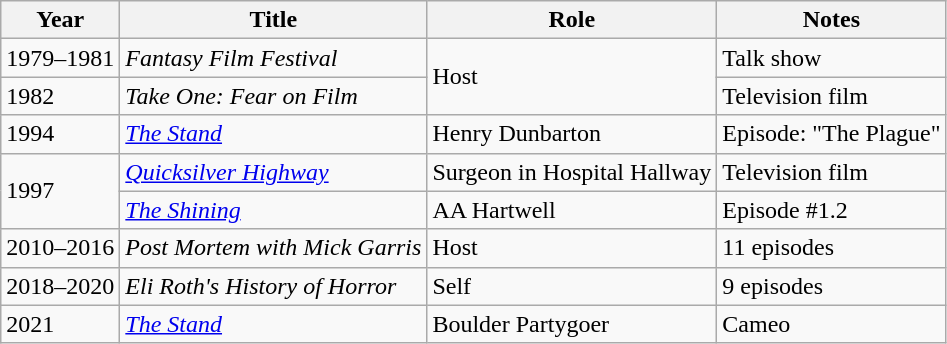<table class="wikitable">
<tr>
<th>Year</th>
<th>Title</th>
<th>Role</th>
<th>Notes</th>
</tr>
<tr>
<td>1979–1981</td>
<td><em>Fantasy Film Festival</em></td>
<td rowspan="2">Host</td>
<td>Talk show</td>
</tr>
<tr>
<td>1982</td>
<td><em>Take One: Fear on Film</em></td>
<td>Television film</td>
</tr>
<tr>
<td>1994</td>
<td><em><a href='#'>The Stand</a></em></td>
<td>Henry Dunbarton</td>
<td>Episode: "The Plague"</td>
</tr>
<tr>
<td rowspan="2">1997</td>
<td><em><a href='#'>Quicksilver Highway</a></em></td>
<td>Surgeon in Hospital Hallway</td>
<td>Television film</td>
</tr>
<tr>
<td><em><a href='#'>The Shining</a></em></td>
<td>AA Hartwell</td>
<td>Episode #1.2</td>
</tr>
<tr>
<td>2010–2016</td>
<td><em>Post Mortem with Mick Garris</em></td>
<td>Host</td>
<td>11 episodes</td>
</tr>
<tr>
<td>2018–2020</td>
<td><em>Eli Roth's History of Horror</em></td>
<td>Self</td>
<td>9 episodes</td>
</tr>
<tr>
<td>2021</td>
<td><a href='#'><em>The Stand</em></a></td>
<td>Boulder Partygoer</td>
<td>Cameo</td>
</tr>
</table>
